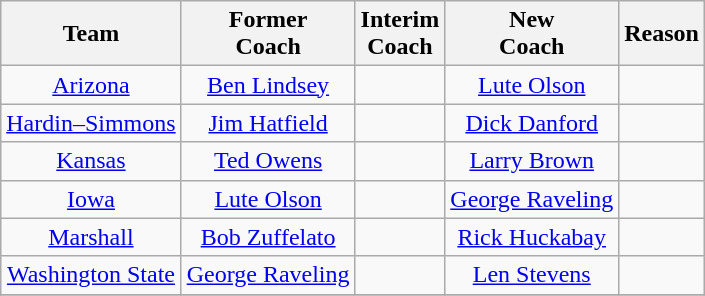<table class="wikitable" style="text-align:center;">
<tr>
<th>Team</th>
<th>Former<br>Coach</th>
<th>Interim<br>Coach</th>
<th>New<br>Coach</th>
<th>Reason</th>
</tr>
<tr>
<td><a href='#'>Arizona</a></td>
<td><a href='#'>Ben Lindsey</a></td>
<td></td>
<td><a href='#'>Lute Olson</a></td>
<td></td>
</tr>
<tr>
<td><a href='#'>Hardin–Simmons</a></td>
<td><a href='#'>Jim Hatfield</a></td>
<td></td>
<td><a href='#'>Dick Danford</a></td>
<td></td>
</tr>
<tr>
<td><a href='#'>Kansas</a></td>
<td><a href='#'>Ted Owens</a></td>
<td></td>
<td><a href='#'>Larry Brown</a></td>
<td></td>
</tr>
<tr>
<td><a href='#'>Iowa</a></td>
<td><a href='#'>Lute Olson</a></td>
<td></td>
<td><a href='#'>George Raveling</a></td>
<td></td>
</tr>
<tr>
<td><a href='#'>Marshall</a></td>
<td><a href='#'>Bob Zuffelato</a></td>
<td></td>
<td><a href='#'>Rick Huckabay</a></td>
<td></td>
</tr>
<tr>
<td><a href='#'>Washington State</a></td>
<td><a href='#'>George Raveling</a></td>
<td></td>
<td><a href='#'>Len Stevens</a></td>
<td></td>
</tr>
<tr>
</tr>
</table>
